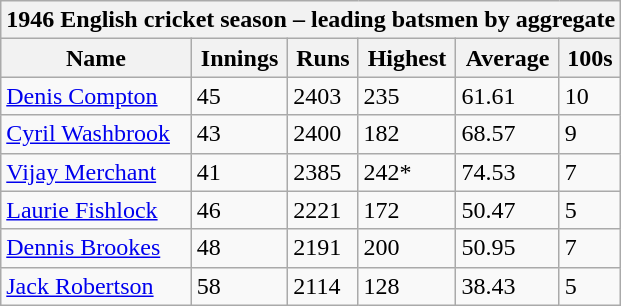<table class="wikitable">
<tr>
<th bgcolor="#efefef" colspan="7">1946 English cricket season – leading batsmen by aggregate</th>
</tr>
<tr bgcolor="#efefef">
<th>Name</th>
<th>Innings</th>
<th>Runs</th>
<th>Highest</th>
<th>Average</th>
<th>100s</th>
</tr>
<tr>
<td><a href='#'>Denis Compton</a></td>
<td>45</td>
<td>2403</td>
<td>235</td>
<td>61.61</td>
<td>10</td>
</tr>
<tr>
<td><a href='#'>Cyril Washbrook</a></td>
<td>43</td>
<td>2400</td>
<td>182</td>
<td>68.57</td>
<td>9</td>
</tr>
<tr>
<td><a href='#'>Vijay Merchant</a></td>
<td>41</td>
<td>2385</td>
<td>242*</td>
<td>74.53</td>
<td>7</td>
</tr>
<tr>
<td><a href='#'>Laurie Fishlock</a></td>
<td>46</td>
<td>2221</td>
<td>172</td>
<td>50.47</td>
<td>5</td>
</tr>
<tr>
<td><a href='#'>Dennis Brookes</a></td>
<td>48</td>
<td>2191</td>
<td>200</td>
<td>50.95</td>
<td>7</td>
</tr>
<tr>
<td><a href='#'>Jack Robertson</a></td>
<td>58</td>
<td>2114</td>
<td>128</td>
<td>38.43</td>
<td>5</td>
</tr>
</table>
